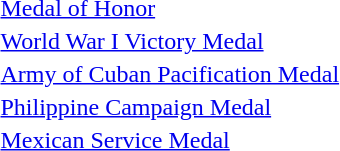<table>
<tr>
<td></td>
<td><a href='#'>Medal of Honor</a></td>
</tr>
<tr>
<td></td>
<td><a href='#'>World War I Victory Medal</a></td>
</tr>
<tr>
<td></td>
<td><a href='#'>Army of Cuban Pacification Medal</a></td>
</tr>
<tr>
<td></td>
<td><a href='#'>Philippine Campaign Medal</a></td>
</tr>
<tr>
<td></td>
<td><a href='#'>Mexican Service Medal</a></td>
</tr>
</table>
